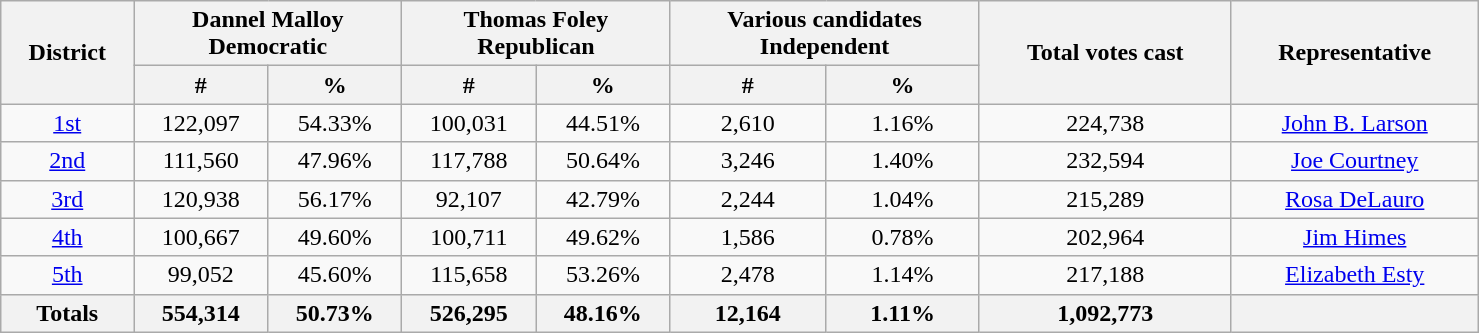<table width="78%"  class="wikitable sortable" style="text-align:center">
<tr>
<th style="text-align:center;" rowspan="2">District</th>
<th style="text-align:center;" colspan="2">Dannel Malloy<br>Democratic</th>
<th style="text-align:center;" colspan="2">Thomas Foley<br>Republican</th>
<th style="text-align:center;" colspan="2">Various candidates<br>Independent</th>
<th style="text-align:center;" rowspan="2">Total votes cast</th>
<th style="text-align:center;" rowspan="2">Representative</th>
</tr>
<tr>
<th style="text-align:center;" data-sort-type="number">#</th>
<th style="text-align:center;" data-sort-type="number">%</th>
<th style="text-align:center;" data-sort-type="number">#</th>
<th style="text-align:center;" data-sort-type="number">%</th>
<th style="text-align:center;" data-sort-type="number">#</th>
<th style="text-align:center;" data-sort-type="number">%</th>
</tr>
<tr style="text-align:center;">
<td><a href='#'>1st</a></td>
<td>122,097</td>
<td>54.33%</td>
<td>100,031</td>
<td>44.51%</td>
<td>2,610</td>
<td>1.16%</td>
<td>224,738</td>
<td><a href='#'>John B. Larson</a></td>
</tr>
<tr style="text-align:center;">
<td><a href='#'>2nd</a></td>
<td>111,560</td>
<td>47.96%</td>
<td>117,788</td>
<td>50.64%</td>
<td>3,246</td>
<td>1.40%</td>
<td>232,594</td>
<td><a href='#'>Joe Courtney</a></td>
</tr>
<tr style="text-align:center;">
<td><a href='#'>3rd</a></td>
<td>120,938</td>
<td>56.17%</td>
<td>92,107</td>
<td>42.79%</td>
<td>2,244</td>
<td>1.04%</td>
<td>215,289</td>
<td><a href='#'>Rosa DeLauro</a></td>
</tr>
<tr style="text-align:center;">
<td><a href='#'>4th</a></td>
<td>100,667</td>
<td>49.60%</td>
<td>100,711</td>
<td>49.62%</td>
<td>1,586</td>
<td>0.78%</td>
<td>202,964</td>
<td><a href='#'>Jim Himes</a></td>
</tr>
<tr style="text-align:center;">
<td><a href='#'>5th</a></td>
<td>99,052</td>
<td>45.60%</td>
<td>115,658</td>
<td>53.26%</td>
<td>2,478</td>
<td>1.14%</td>
<td>217,188</td>
<td><a href='#'>Elizabeth Esty</a></td>
</tr>
<tr>
<th>Totals</th>
<th>554,314</th>
<th>50.73%</th>
<th>526,295</th>
<th>48.16%</th>
<th>12,164</th>
<th>1.11%</th>
<th>1,092,773</th>
<th></th>
</tr>
</table>
